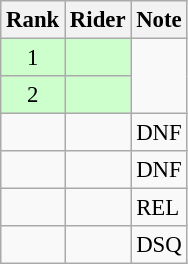<table class="wikitable" style="font-size:95%" style="width:25em;">
<tr>
<th>Rank</th>
<th>Rider</th>
<th>Note</th>
</tr>
<tr bgcolor=ccffcc>
<td align=center>1</td>
<td></td>
</tr>
<tr bgcolor=ccffcc>
<td align=center>2</td>
<td></td>
</tr>
<tr>
<td align=center></td>
<td></td>
<td>DNF</td>
</tr>
<tr>
<td align=center></td>
<td></td>
<td>DNF</td>
</tr>
<tr>
<td align=center></td>
<td></td>
<td>REL</td>
</tr>
<tr>
<td align=center></td>
<td></td>
<td>DSQ</td>
</tr>
</table>
